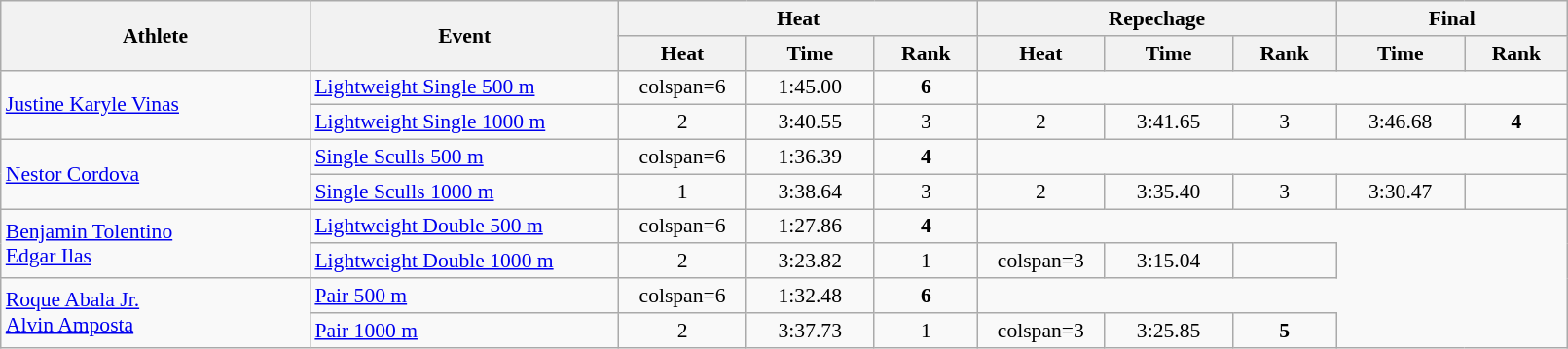<table class="wikitable" width="85%" style="text-align:center; font-size:90%">
<tr>
<th rowspan="2" width="12%">Athlete</th>
<th rowspan="2" width="12%">Event</th>
<th colspan="3" width="12%">Heat</th>
<th colspan="3" width="12%">Repechage</th>
<th colspan="2" width="9%">Final</th>
</tr>
<tr>
<th width="3%">Heat</th>
<th width="5%">Time</th>
<th>Rank</th>
<th width="3%">Heat</th>
<th width="5%">Time</th>
<th>Rank</th>
<th width="5%">Time</th>
<th>Rank</th>
</tr>
<tr>
<td rowspan=2 align="left"><a href='#'>Justine Karyle Vinas</a></td>
<td style="text-align:left;"><a href='#'>Lightweight Single 500 m</a></td>
<td>colspan=6  </td>
<td>1:45.00</td>
<td><strong>6</strong></td>
</tr>
<tr>
<td style="text-align:left;"><a href='#'>Lightweight Single 1000 m</a></td>
<td>2</td>
<td>3:40.55</td>
<td>3</td>
<td>2</td>
<td>3:41.65</td>
<td>3</td>
<td>3:46.68</td>
<td><strong>4</strong></td>
</tr>
<tr>
<td rowspan=2 align="left"><a href='#'>Nestor Cordova</a></td>
<td style="text-align:left;"><a href='#'>Single Sculls 500 m</a></td>
<td>colspan=6  </td>
<td>1:36.39</td>
<td><strong>4</strong></td>
</tr>
<tr>
<td style="text-align:left;"><a href='#'>Single Sculls 1000 m</a></td>
<td>1</td>
<td>3:38.64</td>
<td>3</td>
<td>2</td>
<td>3:35.40</td>
<td>3</td>
<td>3:30.47</td>
<td></td>
</tr>
<tr>
<td rowspan=2 align="left"><a href='#'>Benjamin Tolentino</a><br><a href='#'>Edgar Ilas</a></td>
<td style="text-align:left;"><a href='#'>Lightweight Double 500 m</a></td>
<td>colspan=6  </td>
<td>1:27.86</td>
<td><strong>4</strong></td>
</tr>
<tr>
<td style="text-align:left;"><a href='#'>Lightweight Double 1000 m</a></td>
<td>2</td>
<td>3:23.82</td>
<td>1</td>
<td>colspan=3  </td>
<td>3:15.04</td>
<td></td>
</tr>
<tr>
<td rowspan=2 align="left"><a href='#'>Roque Abala Jr.</a><br><a href='#'>Alvin Amposta</a></td>
<td style="text-align:left;"><a href='#'>Pair 500 m</a></td>
<td>colspan=6  </td>
<td>1:32.48</td>
<td><strong>6</strong></td>
</tr>
<tr>
<td style="text-align:left;"><a href='#'>Pair 1000 m</a></td>
<td>2</td>
<td>3:37.73</td>
<td>1</td>
<td>colspan=3  </td>
<td>3:25.85</td>
<td><strong>5</strong></td>
</tr>
</table>
